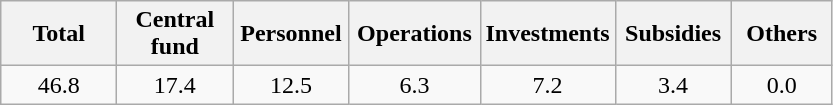<table class="wikitable">
<tr>
<th style="width:70px;">Total</th>
<th style="width:70px;">Central fund</th>
<th style="width:70px;">Personnel</th>
<th style="width:80px;">Operations</th>
<th style="width:80px;">Investments</th>
<th style="width:70px;">Subsidies</th>
<th style="width:60px;">Others</th>
</tr>
<tr>
<td style="text-align:center;">46.8</td>
<td style="text-align:center;">17.4</td>
<td style="text-align:center;">12.5</td>
<td style="text-align:center;">6.3</td>
<td style="text-align:center;">7.2</td>
<td style="text-align:center;">3.4</td>
<td style="text-align:center;">0.0</td>
</tr>
</table>
